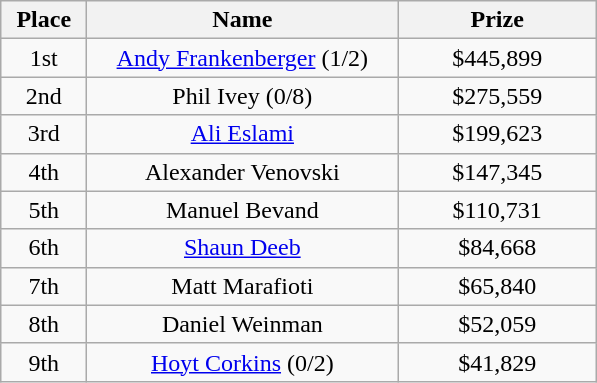<table class="wikitable">
<tr>
<th width="50">Place</th>
<th width="200">Name</th>
<th width="125">Prize</th>
</tr>
<tr>
<td align = "center">1st</td>
<td align = "center"><a href='#'>Andy Frankenberger</a> (1/2)</td>
<td align = "center">$445,899</td>
</tr>
<tr>
<td align = "center">2nd</td>
<td align = "center">Phil Ivey (0/8)</td>
<td align = "center">$275,559</td>
</tr>
<tr>
<td align = "center">3rd</td>
<td align = "center"><a href='#'>Ali Eslami</a></td>
<td align = "center">$199,623</td>
</tr>
<tr>
<td align = "center">4th</td>
<td align = "center">Alexander Venovski</td>
<td align = "center">$147,345</td>
</tr>
<tr>
<td align = "center">5th</td>
<td align = "center">Manuel Bevand</td>
<td align = "center">$110,731</td>
</tr>
<tr>
<td align = "center">6th</td>
<td align = "center"><a href='#'>Shaun Deeb</a></td>
<td align = "center">$84,668</td>
</tr>
<tr>
<td align = "center">7th</td>
<td align = "center">Matt Marafioti</td>
<td align = "center">$65,840</td>
</tr>
<tr>
<td align = "center">8th</td>
<td align = "center">Daniel Weinman</td>
<td align = "center">$52,059</td>
</tr>
<tr>
<td align = "center">9th</td>
<td align = "center"><a href='#'>Hoyt Corkins</a> (0/2)</td>
<td align = "center">$41,829</td>
</tr>
</table>
